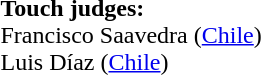<table style="width:100%">
<tr>
<td><br><strong>Touch judges:</strong>
<br>Francisco Saavedra (<a href='#'>Chile</a>)
<br>Luis Díaz (<a href='#'>Chile</a>)</td>
</tr>
</table>
